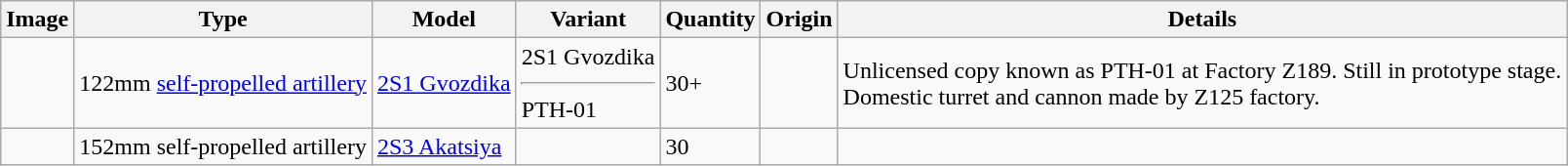<table class="wikitable">
<tr>
<th>Image</th>
<th>Type</th>
<th>Model</th>
<th>Variant</th>
<th>Quantity</th>
<th>Origin</th>
<th>Details</th>
</tr>
<tr>
<td></td>
<td>122mm <a href='#'>self-propelled artillery</a></td>
<td><a href='#'>2S1 Gvozdika</a></td>
<td>2S1 Gvozdika<hr>PTH-01</td>
<td>30+</td>
<td><br></td>
<td>Unlicensed copy known as PTH-01 at Factory Z189. Still in prototype stage.<br>Domestic turret and cannon made by Z125 factory.</td>
</tr>
<tr>
<td></td>
<td>152mm self-propelled artillery</td>
<td><a href='#'>2S3 Akatsiya</a></td>
<td></td>
<td>30</td>
<td></td>
<td></td>
</tr>
</table>
